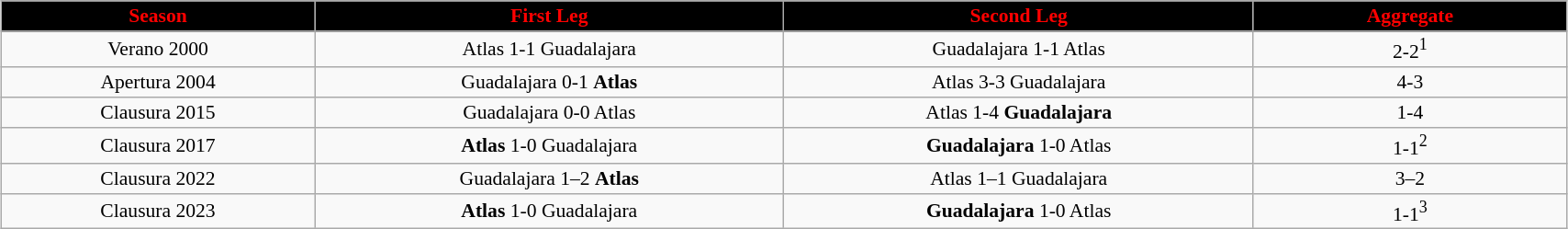<table align=center border=1 width=90% cellpadding="2" cellspacing="0" style="background: #f9f9f9; border: 1px #aaa solid; border-collapse: collapse; font-size: 90%; text-align: center;">
<tr align=center bgcolor=#000000 style="color:red;">
<th width=20%>Season</th>
<th width=30%>First Leg</th>
<th width=30%>Second Leg</th>
<th width=20%>Aggregate</th>
</tr>
<tr>
<td>Verano 2000</td>
<td>Atlas 1-1 Guadalajara</td>
<td>Guadalajara 1-1 Atlas</td>
<td>2-2<sup>1</sup></td>
</tr>
<tr>
<td>Apertura 2004</td>
<td>Guadalajara 0-1 <strong>Atlas</strong></td>
<td>Atlas 3-3 Guadalajara</td>
<td>4-3</td>
</tr>
<tr>
<td>Clausura 2015</td>
<td>Guadalajara 0-0 Atlas</td>
<td>Atlas 1-4 <strong>Guadalajara</strong></td>
<td>1-4</td>
</tr>
<tr>
<td>Clausura 2017</td>
<td><strong>Atlas</strong> 1-0 Guadalajara</td>
<td><strong>Guadalajara</strong> 1-0 Atlas</td>
<td>1-1<sup>2</sup></td>
</tr>
<tr>
<td>Clausura 2022</td>
<td>Guadalajara 1–2 <strong>Atlas</strong></td>
<td>Atlas 1–1 Guadalajara</td>
<td>3–2</td>
</tr>
<tr>
<td>Clausura 2023</td>
<td><strong>Atlas</strong> 1-0 Guadalajara</td>
<td><strong>Guadalajara</strong> 1-0 Atlas</td>
<td>1-1<sup>3</sup></td>
</tr>
</table>
